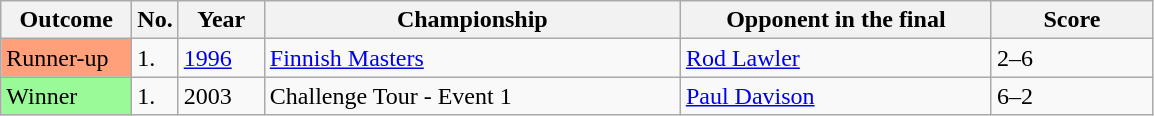<table class="sortable wikitable">
<tr>
<th width="80">Outcome</th>
<th width="20">No.</th>
<th width="50">Year</th>
<th style="width:270px;">Championship</th>
<th style="width:200px;">Opponent in the final</th>
<th style="width:100px;">Score</th>
</tr>
<tr>
<td style="background:#ffa07a;">Runner-up</td>
<td>1.</td>
<td><a href='#'>1996</a></td>
<td><a href='#'>Finnish Masters</a></td>
<td> <a href='#'>Rod Lawler</a></td>
<td>2–6</td>
</tr>
<tr>
<td style="background:#98fb98;">Winner</td>
<td>1.</td>
<td>2003</td>
<td>Challenge Tour - Event 1</td>
<td> <a href='#'>Paul Davison</a></td>
<td>6–2</td>
</tr>
</table>
